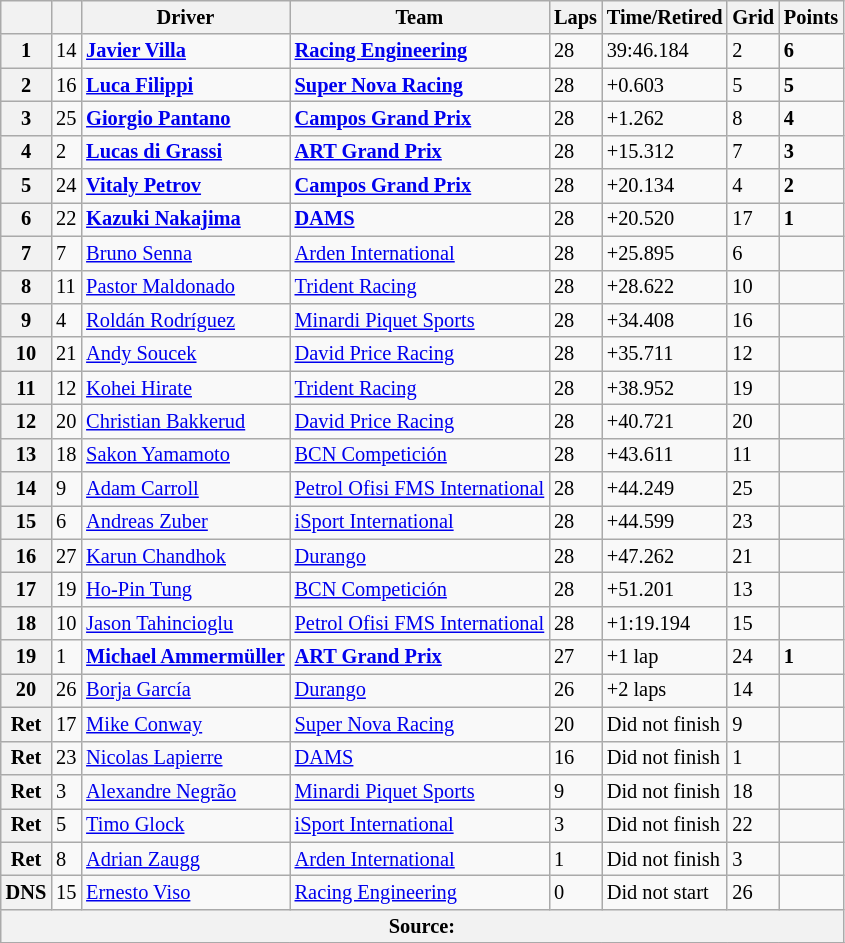<table class="wikitable" style="font-size:85%">
<tr>
<th></th>
<th></th>
<th>Driver</th>
<th>Team</th>
<th>Laps</th>
<th>Time/Retired</th>
<th>Grid</th>
<th>Points</th>
</tr>
<tr>
<th>1</th>
<td>14</td>
<td> <strong><a href='#'>Javier Villa</a></strong></td>
<td><strong><a href='#'>Racing Engineering</a></strong></td>
<td>28</td>
<td>39:46.184</td>
<td>2</td>
<td><strong>6</strong></td>
</tr>
<tr>
<th>2</th>
<td>16</td>
<td> <strong><a href='#'>Luca Filippi</a></strong></td>
<td><strong><a href='#'>Super Nova Racing</a></strong></td>
<td>28</td>
<td>+0.603</td>
<td>5</td>
<td><strong>5</strong></td>
</tr>
<tr>
<th>3</th>
<td>25</td>
<td> <strong><a href='#'>Giorgio Pantano</a></strong></td>
<td><strong><a href='#'>Campos Grand Prix</a></strong></td>
<td>28</td>
<td>+1.262</td>
<td>8</td>
<td><strong>4</strong></td>
</tr>
<tr>
<th>4</th>
<td>2</td>
<td> <strong><a href='#'>Lucas di Grassi</a></strong></td>
<td><strong><a href='#'>ART Grand Prix</a></strong></td>
<td>28</td>
<td>+15.312</td>
<td>7</td>
<td><strong>3</strong></td>
</tr>
<tr>
<th>5</th>
<td>24</td>
<td> <strong><a href='#'>Vitaly Petrov</a></strong></td>
<td><strong><a href='#'>Campos Grand Prix</a></strong></td>
<td>28</td>
<td>+20.134</td>
<td>4</td>
<td><strong>2</strong></td>
</tr>
<tr>
<th>6</th>
<td>22</td>
<td> <strong><a href='#'>Kazuki Nakajima</a></strong></td>
<td><strong><a href='#'>DAMS</a></strong></td>
<td>28</td>
<td>+20.520</td>
<td>17</td>
<td><strong>1</strong></td>
</tr>
<tr>
<th>7</th>
<td>7</td>
<td> <a href='#'>Bruno Senna</a></td>
<td><a href='#'>Arden International</a></td>
<td>28</td>
<td>+25.895</td>
<td>6</td>
<td></td>
</tr>
<tr>
<th>8</th>
<td>11</td>
<td> <a href='#'>Pastor Maldonado</a></td>
<td><a href='#'>Trident Racing</a></td>
<td>28</td>
<td>+28.622</td>
<td>10</td>
<td></td>
</tr>
<tr>
<th>9</th>
<td>4</td>
<td> <a href='#'>Roldán Rodríguez</a></td>
<td><a href='#'>Minardi Piquet Sports</a></td>
<td>28</td>
<td>+34.408</td>
<td>16</td>
<td></td>
</tr>
<tr>
<th>10</th>
<td>21</td>
<td> <a href='#'>Andy Soucek</a></td>
<td><a href='#'>David Price Racing</a></td>
<td>28</td>
<td>+35.711</td>
<td>12</td>
<td></td>
</tr>
<tr>
<th>11</th>
<td>12</td>
<td> <a href='#'>Kohei Hirate</a></td>
<td><a href='#'>Trident Racing</a></td>
<td>28</td>
<td>+38.952</td>
<td>19</td>
<td></td>
</tr>
<tr>
<th>12</th>
<td>20</td>
<td> <a href='#'>Christian Bakkerud</a></td>
<td><a href='#'>David Price Racing</a></td>
<td>28</td>
<td>+40.721</td>
<td>20</td>
<td></td>
</tr>
<tr>
<th>13</th>
<td>18</td>
<td> <a href='#'>Sakon Yamamoto</a></td>
<td><a href='#'>BCN Competición</a></td>
<td>28</td>
<td>+43.611</td>
<td>11</td>
<td></td>
</tr>
<tr>
<th>14</th>
<td>9</td>
<td> <a href='#'>Adam Carroll</a></td>
<td><a href='#'>Petrol Ofisi FMS International</a></td>
<td>28</td>
<td>+44.249</td>
<td>25</td>
<td></td>
</tr>
<tr>
<th>15</th>
<td>6</td>
<td> <a href='#'>Andreas Zuber</a></td>
<td><a href='#'>iSport International</a></td>
<td>28</td>
<td>+44.599</td>
<td>23</td>
<td></td>
</tr>
<tr>
<th>16</th>
<td>27</td>
<td> <a href='#'>Karun Chandhok</a></td>
<td><a href='#'>Durango</a></td>
<td>28</td>
<td>+47.262</td>
<td>21</td>
<td></td>
</tr>
<tr>
<th>17</th>
<td>19</td>
<td> <a href='#'>Ho-Pin Tung</a></td>
<td><a href='#'>BCN Competición</a></td>
<td>28</td>
<td>+51.201</td>
<td>13</td>
<td></td>
</tr>
<tr>
<th>18</th>
<td>10</td>
<td> <a href='#'>Jason Tahincioglu</a></td>
<td><a href='#'>Petrol Ofisi FMS International</a></td>
<td>28</td>
<td>+1:19.194</td>
<td>15</td>
<td></td>
</tr>
<tr>
<th>19</th>
<td>1</td>
<td> <strong><a href='#'>Michael Ammermüller</a></strong></td>
<td><strong><a href='#'>ART Grand Prix</a></strong></td>
<td>27</td>
<td>+1 lap</td>
<td>24</td>
<td><strong>1</strong></td>
</tr>
<tr>
<th>20</th>
<td>26</td>
<td> <a href='#'>Borja García</a></td>
<td><a href='#'>Durango</a></td>
<td>26</td>
<td>+2 laps</td>
<td>14</td>
<td></td>
</tr>
<tr>
<th>Ret</th>
<td>17</td>
<td> <a href='#'>Mike Conway</a></td>
<td><a href='#'>Super Nova Racing</a></td>
<td>20</td>
<td>Did not finish</td>
<td>9</td>
<td></td>
</tr>
<tr>
<th>Ret</th>
<td>23</td>
<td> <a href='#'>Nicolas Lapierre</a></td>
<td><a href='#'>DAMS</a></td>
<td>16</td>
<td>Did not finish</td>
<td>1</td>
<td></td>
</tr>
<tr>
<th>Ret</th>
<td>3</td>
<td> <a href='#'>Alexandre Negrão</a></td>
<td><a href='#'>Minardi Piquet Sports</a></td>
<td>9</td>
<td>Did not finish</td>
<td>18</td>
<td></td>
</tr>
<tr>
<th>Ret</th>
<td>5</td>
<td> <a href='#'>Timo Glock</a></td>
<td><a href='#'>iSport International</a></td>
<td>3</td>
<td>Did not finish</td>
<td>22</td>
<td></td>
</tr>
<tr>
<th>Ret</th>
<td>8</td>
<td> <a href='#'>Adrian Zaugg</a></td>
<td><a href='#'>Arden International</a></td>
<td>1</td>
<td>Did not finish</td>
<td>3</td>
<td></td>
</tr>
<tr>
<th>DNS</th>
<td>15</td>
<td> <a href='#'>Ernesto Viso</a></td>
<td><a href='#'>Racing Engineering</a></td>
<td>0</td>
<td>Did not start</td>
<td>26</td>
<td></td>
</tr>
<tr>
<th colspan="8">Source:</th>
</tr>
<tr>
</tr>
</table>
